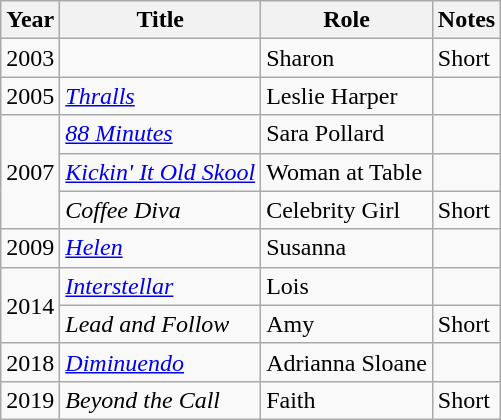<table class="wikitable sortable">
<tr>
<th>Year</th>
<th>Title</th>
<th>Role</th>
<th class="unsortable">Notes</th>
</tr>
<tr>
<td>2003</td>
<td><em></em></td>
<td>Sharon</td>
<td>Short</td>
</tr>
<tr>
<td>2005</td>
<td><em><a href='#'>Thralls</a></em></td>
<td>Leslie Harper</td>
<td></td>
</tr>
<tr>
<td rowspan="3">2007</td>
<td><em><a href='#'>88 Minutes</a></em></td>
<td>Sara Pollard</td>
<td></td>
</tr>
<tr>
<td><em><a href='#'>Kickin' It Old Skool</a></em></td>
<td>Woman at Table</td>
<td></td>
</tr>
<tr>
<td><em>Coffee Diva</em></td>
<td>Celebrity Girl</td>
<td>Short</td>
</tr>
<tr>
<td>2009</td>
<td><em><a href='#'>Helen</a></em></td>
<td>Susanna</td>
<td></td>
</tr>
<tr>
<td rowspan="2">2014</td>
<td><em><a href='#'>Interstellar</a></em></td>
<td>Lois</td>
<td></td>
</tr>
<tr>
<td><em>Lead and Follow</em></td>
<td>Amy</td>
<td>Short</td>
</tr>
<tr>
<td>2018</td>
<td><a href='#'><em>Diminuendo</em></a></td>
<td>Adrianna Sloane</td>
<td></td>
</tr>
<tr>
<td>2019</td>
<td><em>Beyond the Call</em></td>
<td>Faith</td>
<td>Short</td>
</tr>
</table>
